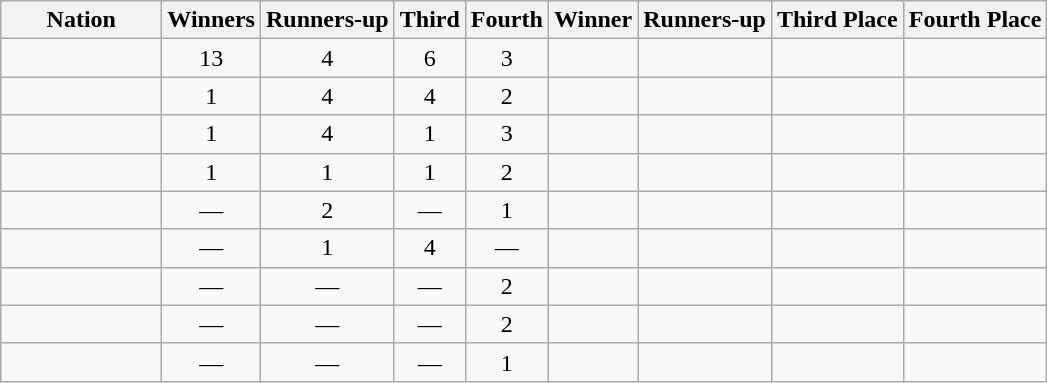<table class="wikitable sortable">
<tr>
<th width=100>Nation</th>
<th>Winners</th>
<th>Runners-up</th>
<th>Third</th>
<th>Fourth</th>
<th>Winner</th>
<th>Runners-up</th>
<th>Third Place</th>
<th>Fourth Place</th>
</tr>
<tr>
<td></td>
<td align=center>13</td>
<td align=center>4</td>
<td align=center>6</td>
<td align=center>3</td>
<td></td>
<td></td>
<td></td>
<td></td>
</tr>
<tr>
<td></td>
<td align=center>1</td>
<td align=center>4</td>
<td align=center>4</td>
<td align=center>2</td>
<td></td>
<td></td>
<td></td>
<td></td>
</tr>
<tr>
<td></td>
<td align=center>1</td>
<td align=center>4</td>
<td align=center>1</td>
<td align=center>3</td>
<td></td>
<td></td>
<td></td>
<td></td>
</tr>
<tr>
<td></td>
<td align=center>1</td>
<td align=center>1</td>
<td align=center>1</td>
<td align=center>2</td>
<td></td>
<td></td>
<td></td>
<td></td>
</tr>
<tr>
<td></td>
<td align=center>—</td>
<td align=center>2</td>
<td align=center>—</td>
<td align=center>1</td>
<td></td>
<td></td>
<td></td>
<td></td>
</tr>
<tr>
<td></td>
<td align=center>—</td>
<td align=center>1</td>
<td align=center>4</td>
<td align=center>—</td>
<td></td>
<td></td>
<td></td>
<td></td>
</tr>
<tr>
<td></td>
<td align=center>—</td>
<td align=center>—</td>
<td align=center>—</td>
<td align=center>2</td>
<td></td>
<td></td>
<td></td>
<td></td>
</tr>
<tr>
<td></td>
<td align=center>—</td>
<td align=center>—</td>
<td align=center>—</td>
<td align=center>2</td>
<td></td>
<td></td>
<td></td>
<td></td>
</tr>
<tr>
<td></td>
<td align=center>—</td>
<td align=center>—</td>
<td align=center>—</td>
<td align=center>1</td>
<td></td>
<td></td>
<td></td>
<td></td>
</tr>
</table>
